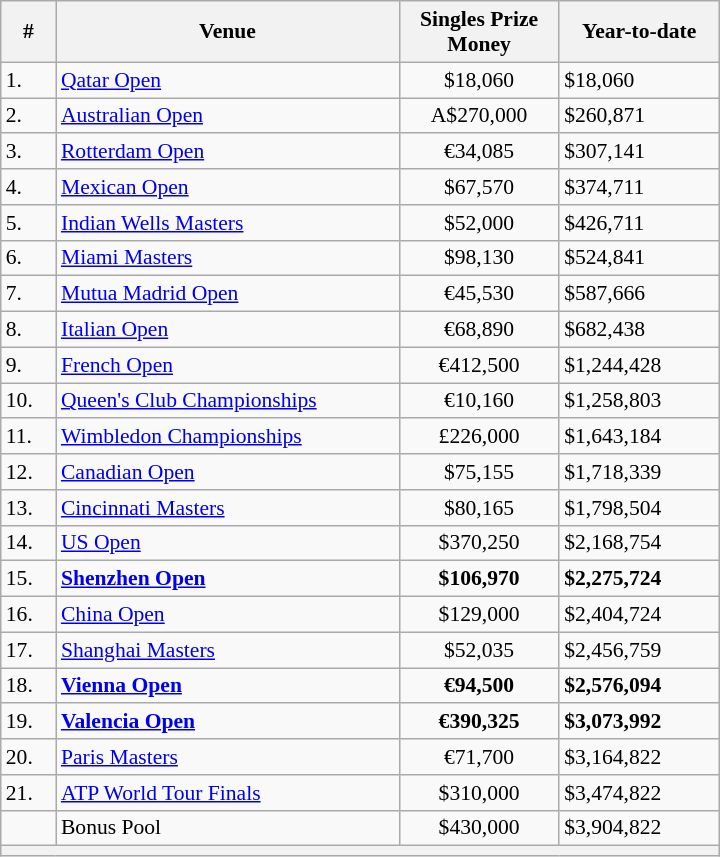<table class="wikitable" style="font-size:90%">
<tr>
<th style="width:30px;">#</th>
<th style="width:222px;">Venue</th>
<th style="width:100px;">Singles Prize Money</th>
<th style="width:100px;">Year-to-date</th>
</tr>
<tr>
<td>1.</td>
<td><a href='#'>Qatar Open</a></td>
<td style="text-align:center;">$18,060</td>
<td>$18,060</td>
</tr>
<tr>
<td>2.</td>
<td><a href='#'>Australian Open</a></td>
<td style="text-align:center;">A$270,000</td>
<td>$260,871</td>
</tr>
<tr>
<td>3.</td>
<td><a href='#'>Rotterdam Open</a></td>
<td style="text-align:center;">€34,085</td>
<td>$307,141</td>
</tr>
<tr>
<td>4.</td>
<td><a href='#'>Mexican Open</a></td>
<td style="text-align:center;">$67,570</td>
<td>$374,711</td>
</tr>
<tr>
<td>5.</td>
<td><a href='#'>Indian Wells Masters</a></td>
<td style="text-align:center;">$52,000</td>
<td>$426,711</td>
</tr>
<tr>
<td>6.</td>
<td><a href='#'>Miami Masters</a></td>
<td style="text-align:center;">$98,130</td>
<td>$524,841</td>
</tr>
<tr>
<td>7.</td>
<td><a href='#'>Mutua Madrid Open</a></td>
<td style="text-align:center;">€45,530</td>
<td>$587,666</td>
</tr>
<tr>
<td>8.</td>
<td><a href='#'>Italian Open</a></td>
<td style="text-align:center;">€68,890</td>
<td>$682,438</td>
</tr>
<tr>
<td>9.</td>
<td><a href='#'>French Open</a></td>
<td style="text-align:center;">€412,500</td>
<td>$1,244,428</td>
</tr>
<tr>
<td>10.</td>
<td><a href='#'>Queen's Club Championships</a></td>
<td style="text-align:center;">€10,160</td>
<td>$1,258,803</td>
</tr>
<tr>
<td>11.</td>
<td><a href='#'>Wimbledon Championships</a></td>
<td style="text-align:center;">£226,000</td>
<td>$1,643,184</td>
</tr>
<tr>
<td>12.</td>
<td><a href='#'>Canadian Open</a></td>
<td style="text-align:center;">$75,155</td>
<td>$1,718,339</td>
</tr>
<tr>
<td>13.</td>
<td><a href='#'>Cincinnati Masters</a></td>
<td style="text-align:center;">$80,165</td>
<td>$1,798,504</td>
</tr>
<tr>
<td>14.</td>
<td><a href='#'>US Open</a></td>
<td style="text-align:center;">$370,250</td>
<td>$2,168,754</td>
</tr>
<tr>
<td>15.</td>
<td><strong><a href='#'>Shenzhen Open</a></strong></td>
<td style="text-align:center;"><strong>$106,970</strong></td>
<td><strong>$2,275,724</strong></td>
</tr>
<tr>
<td>16.</td>
<td><a href='#'>China Open</a></td>
<td style="text-align:center;">$129,000</td>
<td>$2,404,724</td>
</tr>
<tr>
<td>17.</td>
<td><a href='#'>Shanghai Masters</a></td>
<td style="text-align:center;">$52,035</td>
<td>$2,456,759</td>
</tr>
<tr>
<td>18.</td>
<td><strong><a href='#'>Vienna Open</a></strong></td>
<td style="text-align:center;"><strong>€94,500</strong></td>
<td><strong>$2,576,094</strong></td>
</tr>
<tr>
<td>19.</td>
<td><strong><a href='#'>Valencia Open</a></strong></td>
<td style="text-align:center;"><strong>€390,325</strong></td>
<td><strong>$3,073,992</strong></td>
</tr>
<tr>
<td>20.</td>
<td><a href='#'>Paris Masters</a></td>
<td style="text-align:center;">€71,700</td>
<td>$3,164,822</td>
</tr>
<tr>
<td>21.</td>
<td><a href='#'>ATP World Tour Finals</a></td>
<td style="text-align:center;">$310,000</td>
<td>$3,474,822</td>
</tr>
<tr>
<td></td>
<td>Bonus Pool</td>
<td style="text-align:center;">$430,000</td>
<td>$3,904,822</td>
</tr>
<tr>
<th colspan=6></th>
</tr>
</table>
